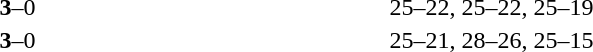<table>
<tr>
<th width=200></th>
<th width=80></th>
<th width=200></th>
<th width=220></th>
</tr>
<tr>
<td align=right><strong></strong></td>
<td align=center><strong>3</strong>–0</td>
<td></td>
<td>25–22, 25–22, 25–19</td>
</tr>
<tr>
<td align=right><strong></strong></td>
<td align=center><strong>3</strong>–0</td>
<td></td>
<td>25–21, 28–26, 25–15</td>
</tr>
</table>
